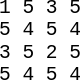<table style="margin: 1em auto; background: transparent;">
<tr ---->
<td><br><pre>1 5 3 5
5 4 5 4
3 5 2 5
5 4 5 4
</pre></td>
</tr>
</table>
